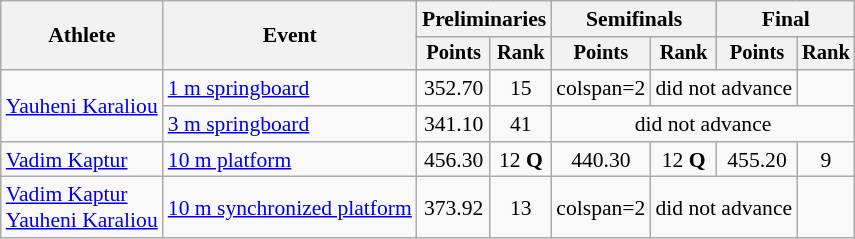<table class=wikitable style="font-size:90%;">
<tr>
<th rowspan="2">Athlete</th>
<th rowspan="2">Event</th>
<th colspan="2">Preliminaries</th>
<th colspan="2">Semifinals</th>
<th colspan="2">Final</th>
</tr>
<tr style="font-size:95%">
<th>Points</th>
<th>Rank</th>
<th>Points</th>
<th>Rank</th>
<th>Points</th>
<th>Rank</th>
</tr>
<tr align=center>
<td align=left rowspan=2><a href='#'>Yauheni Karaliou</a></td>
<td align=left><a href='#'>1 m springboard</a></td>
<td>352.70</td>
<td>15</td>
<td>colspan=2 </td>
<td colspan=2>did not advance</td>
</tr>
<tr align=center>
<td align=left><a href='#'>3 m springboard</a></td>
<td>341.10</td>
<td>41</td>
<td colspan=4>did not advance</td>
</tr>
<tr align=center>
<td align=left><a href='#'>Vadim Kaptur</a></td>
<td align=left><a href='#'>10 m platform</a></td>
<td>456.30</td>
<td>12 <strong>Q</strong></td>
<td>440.30</td>
<td>12 <strong>Q</strong></td>
<td>455.20</td>
<td>9</td>
</tr>
<tr align=center>
<td align=left><a href='#'>Vadim Kaptur</a><br><a href='#'>Yauheni Karaliou</a></td>
<td align=left><a href='#'>10 m synchronized platform</a></td>
<td>373.92</td>
<td>13</td>
<td>colspan=2 </td>
<td colspan=2>did not advance</td>
</tr>
</table>
